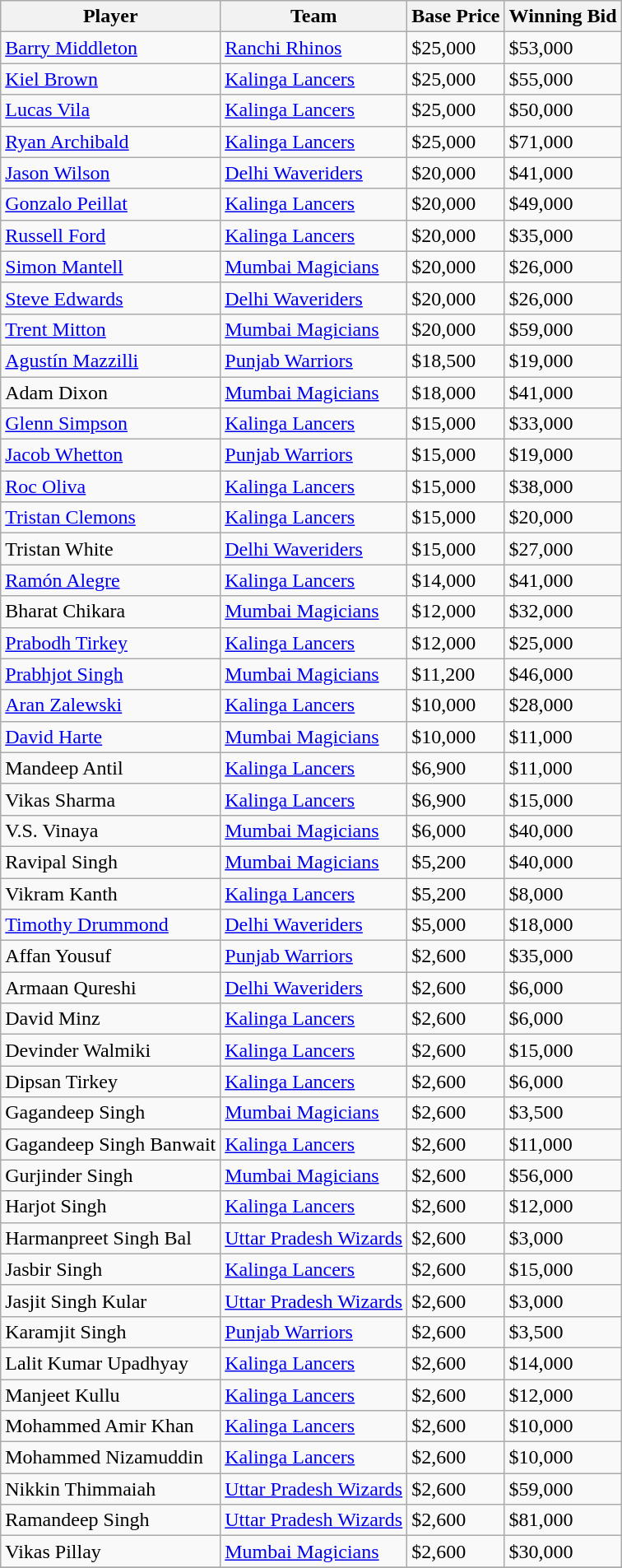<table class="wikitable sortable">
<tr>
<th>Player</th>
<th>Team</th>
<th>Base Price</th>
<th>Winning Bid</th>
</tr>
<tr>
<td> <a href='#'>Barry Middleton</a></td>
<td><a href='#'>Ranchi Rhinos</a></td>
<td>$25,000</td>
<td>$53,000</td>
</tr>
<tr>
<td> <a href='#'>Kiel Brown</a></td>
<td><a href='#'>Kalinga Lancers</a></td>
<td>$25,000</td>
<td>$55,000</td>
</tr>
<tr>
<td> <a href='#'>Lucas Vila</a></td>
<td><a href='#'>Kalinga Lancers</a></td>
<td>$25,000</td>
<td>$50,000</td>
</tr>
<tr>
<td> <a href='#'>Ryan Archibald</a></td>
<td><a href='#'>Kalinga Lancers</a></td>
<td>$25,000</td>
<td>$71,000</td>
</tr>
<tr>
<td> <a href='#'>Jason Wilson</a></td>
<td><a href='#'>Delhi Waveriders</a></td>
<td>$20,000</td>
<td>$41,000</td>
</tr>
<tr>
<td> <a href='#'>Gonzalo Peillat</a></td>
<td><a href='#'>Kalinga Lancers</a></td>
<td>$20,000</td>
<td>$49,000</td>
</tr>
<tr>
<td> <a href='#'>Russell Ford</a></td>
<td><a href='#'>Kalinga Lancers</a></td>
<td>$20,000</td>
<td>$35,000</td>
</tr>
<tr>
<td> <a href='#'>Simon Mantell</a></td>
<td><a href='#'>Mumbai Magicians</a></td>
<td>$20,000</td>
<td>$26,000</td>
</tr>
<tr>
<td> <a href='#'>Steve Edwards</a></td>
<td><a href='#'>Delhi Waveriders</a></td>
<td>$20,000</td>
<td>$26,000</td>
</tr>
<tr>
<td> <a href='#'>Trent Mitton</a></td>
<td><a href='#'>Mumbai Magicians</a></td>
<td>$20,000</td>
<td>$59,000</td>
</tr>
<tr>
<td> <a href='#'>Agustín Mazzilli</a></td>
<td><a href='#'>Punjab Warriors</a></td>
<td>$18,500</td>
<td>$19,000</td>
</tr>
<tr>
<td> Adam Dixon</td>
<td><a href='#'>Mumbai Magicians</a></td>
<td>$18,000</td>
<td>$41,000</td>
</tr>
<tr>
<td> <a href='#'>Glenn Simpson</a></td>
<td><a href='#'>Kalinga Lancers</a></td>
<td>$15,000</td>
<td>$33,000</td>
</tr>
<tr>
<td> <a href='#'>Jacob Whetton</a></td>
<td><a href='#'>Punjab Warriors</a></td>
<td>$15,000</td>
<td>$19,000</td>
</tr>
<tr>
<td> <a href='#'>Roc Oliva</a></td>
<td><a href='#'>Kalinga Lancers</a></td>
<td>$15,000</td>
<td>$38,000</td>
</tr>
<tr>
<td> <a href='#'>Tristan Clemons</a></td>
<td><a href='#'>Kalinga Lancers</a></td>
<td>$15,000</td>
<td>$20,000</td>
</tr>
<tr>
<td> Tristan White</td>
<td><a href='#'>Delhi Waveriders</a></td>
<td>$15,000</td>
<td>$27,000</td>
</tr>
<tr>
<td> <a href='#'>Ramón Alegre</a></td>
<td><a href='#'>Kalinga Lancers</a></td>
<td>$14,000</td>
<td>$41,000</td>
</tr>
<tr>
<td> Bharat Chikara</td>
<td><a href='#'>Mumbai Magicians</a></td>
<td>$12,000</td>
<td>$32,000</td>
</tr>
<tr>
<td> <a href='#'>Prabodh Tirkey</a></td>
<td><a href='#'>Kalinga Lancers</a></td>
<td>$12,000</td>
<td>$25,000</td>
</tr>
<tr>
<td> <a href='#'>Prabhjot Singh</a></td>
<td><a href='#'>Mumbai Magicians</a></td>
<td>$11,200</td>
<td>$46,000</td>
</tr>
<tr>
<td> <a href='#'>Aran Zalewski</a></td>
<td><a href='#'>Kalinga Lancers</a></td>
<td>$10,000</td>
<td>$28,000</td>
</tr>
<tr>
<td> <a href='#'>David Harte</a></td>
<td><a href='#'>Mumbai Magicians</a></td>
<td>$10,000</td>
<td>$11,000</td>
</tr>
<tr>
<td> Mandeep Antil</td>
<td><a href='#'>Kalinga Lancers</a></td>
<td>$6,900</td>
<td>$11,000</td>
</tr>
<tr>
<td> Vikas Sharma</td>
<td><a href='#'>Kalinga Lancers</a></td>
<td>$6,900</td>
<td>$15,000</td>
</tr>
<tr>
<td> V.S. Vinaya</td>
<td><a href='#'>Mumbai Magicians</a></td>
<td>$6,000</td>
<td>$40,000</td>
</tr>
<tr>
<td> Ravipal Singh</td>
<td><a href='#'>Mumbai Magicians</a></td>
<td>$5,200</td>
<td>$40,000</td>
</tr>
<tr>
<td> Vikram Kanth</td>
<td><a href='#'>Kalinga Lancers</a></td>
<td>$5,200</td>
<td>$8,000</td>
</tr>
<tr>
<td> <a href='#'>Timothy Drummond</a></td>
<td><a href='#'>Delhi Waveriders</a></td>
<td>$5,000</td>
<td>$18,000</td>
</tr>
<tr>
<td> Affan Yousuf</td>
<td><a href='#'>Punjab Warriors</a></td>
<td>$2,600</td>
<td>$35,000</td>
</tr>
<tr>
<td> Armaan Qureshi</td>
<td><a href='#'>Delhi Waveriders</a></td>
<td>$2,600</td>
<td>$6,000</td>
</tr>
<tr>
<td> David Minz</td>
<td><a href='#'>Kalinga Lancers</a></td>
<td>$2,600</td>
<td>$6,000</td>
</tr>
<tr>
<td> Devinder Walmiki</td>
<td><a href='#'>Kalinga Lancers</a></td>
<td>$2,600</td>
<td>$15,000</td>
</tr>
<tr>
<td> Dipsan Tirkey</td>
<td><a href='#'>Kalinga Lancers</a></td>
<td>$2,600</td>
<td>$6,000</td>
</tr>
<tr>
<td> Gagandeep Singh</td>
<td><a href='#'>Mumbai Magicians</a></td>
<td>$2,600</td>
<td>$3,500</td>
</tr>
<tr>
<td> Gagandeep Singh Banwait</td>
<td><a href='#'>Kalinga Lancers</a></td>
<td>$2,600</td>
<td>$11,000</td>
</tr>
<tr>
<td> Gurjinder Singh</td>
<td><a href='#'>Mumbai Magicians</a></td>
<td>$2,600</td>
<td>$56,000</td>
</tr>
<tr>
<td> Harjot Singh</td>
<td><a href='#'>Kalinga Lancers</a></td>
<td>$2,600</td>
<td>$12,000</td>
</tr>
<tr>
<td> Harmanpreet Singh Bal</td>
<td><a href='#'>Uttar Pradesh Wizards</a></td>
<td>$2,600</td>
<td>$3,000</td>
</tr>
<tr>
<td> Jasbir Singh</td>
<td><a href='#'>Kalinga Lancers</a></td>
<td>$2,600</td>
<td>$15,000</td>
</tr>
<tr>
<td> Jasjit Singh Kular</td>
<td><a href='#'>Uttar Pradesh Wizards</a></td>
<td>$2,600</td>
<td>$3,000</td>
</tr>
<tr>
<td> Karamjit Singh</td>
<td><a href='#'>Punjab Warriors</a></td>
<td>$2,600</td>
<td>$3,500</td>
</tr>
<tr>
<td> Lalit Kumar Upadhyay</td>
<td><a href='#'>Kalinga Lancers</a></td>
<td>$2,600</td>
<td>$14,000</td>
</tr>
<tr>
<td> Manjeet Kullu</td>
<td><a href='#'>Kalinga Lancers</a></td>
<td>$2,600</td>
<td>$12,000</td>
</tr>
<tr>
<td> Mohammed Amir Khan</td>
<td><a href='#'>Kalinga Lancers</a></td>
<td>$2,600</td>
<td>$10,000</td>
</tr>
<tr>
<td> Mohammed Nizamuddin</td>
<td><a href='#'>Kalinga Lancers</a></td>
<td>$2,600</td>
<td>$10,000</td>
</tr>
<tr>
<td> Nikkin Thimmaiah</td>
<td><a href='#'>Uttar Pradesh Wizards</a></td>
<td>$2,600</td>
<td>$59,000</td>
</tr>
<tr>
<td> Ramandeep Singh</td>
<td><a href='#'>Uttar Pradesh Wizards</a></td>
<td>$2,600</td>
<td>$81,000</td>
</tr>
<tr>
<td> Vikas Pillay</td>
<td><a href='#'>Mumbai Magicians</a></td>
<td>$2,600</td>
<td>$30,000</td>
</tr>
<tr>
</tr>
</table>
